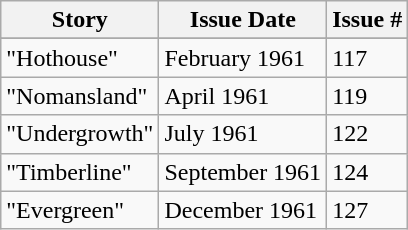<table border="1" align="center" class="wikitable">
<tr>
<th>Story</th>
<th>Issue Date</th>
<th>Issue #</th>
</tr>
<tr>
</tr>
<tr>
<td>"Hothouse"</td>
<td>February 1961</td>
<td>117</td>
</tr>
<tr>
<td>"Nomansland"</td>
<td>April 1961</td>
<td>119</td>
</tr>
<tr>
<td>"Undergrowth"</td>
<td>July 1961</td>
<td>122</td>
</tr>
<tr>
<td>"Timberline"</td>
<td>September 1961</td>
<td>124</td>
</tr>
<tr>
<td>"Evergreen"</td>
<td>December 1961</td>
<td>127</td>
</tr>
</table>
